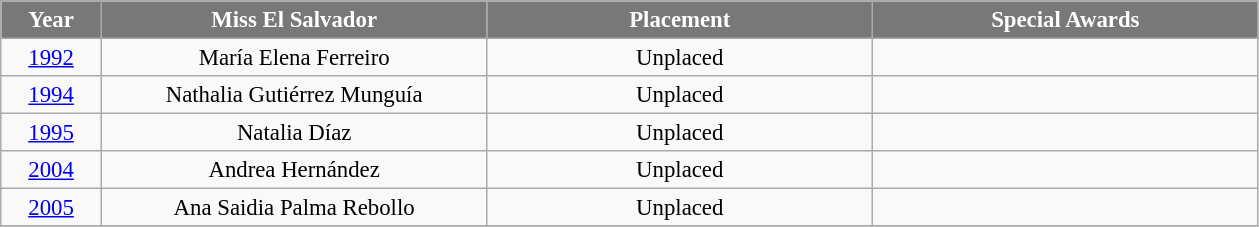<table class="wikitable sortable" style="font-size: 95%; text-align:center">
<tr>
<th width="60" style="background-color:#787878;color:#FFFFFF;">Year</th>
<th width="250" style="background-color:#787878;color:#FFFFFF;">Miss El Salvador</th>
<th width="250" style="background-color:#787878;color:#FFFFFF;">Placement</th>
<th width="250" style="background-color:#787878;color:#FFFFFF;">Special Awards</th>
</tr>
<tr>
<td><a href='#'>1992</a></td>
<td>María Elena Ferreiro</td>
<td>Unplaced</td>
<td></td>
</tr>
<tr>
<td><a href='#'>1994</a></td>
<td>Nathalia Gutiérrez Munguía</td>
<td>Unplaced</td>
<td></td>
</tr>
<tr>
<td><a href='#'>1995</a></td>
<td>Natalia Díaz</td>
<td>Unplaced</td>
<td></td>
</tr>
<tr>
<td><a href='#'>2004</a></td>
<td>Andrea Hernández</td>
<td>Unplaced</td>
<td></td>
</tr>
<tr>
<td><a href='#'>2005</a></td>
<td>Ana Saidia Palma Rebollo</td>
<td>Unplaced</td>
<td></td>
</tr>
<tr>
</tr>
</table>
